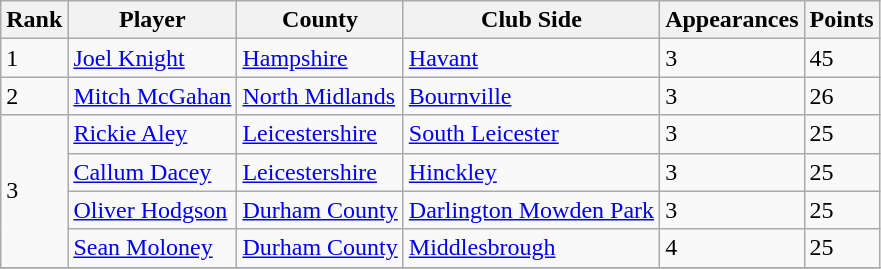<table class="wikitable">
<tr>
<th>Rank</th>
<th>Player</th>
<th>County</th>
<th>Club Side</th>
<th>Appearances</th>
<th>Points</th>
</tr>
<tr>
<td>1</td>
<td> <a href='#'>Joel Knight</a></td>
<td><a href='#'>Hampshire</a></td>
<td><a href='#'>Havant</a></td>
<td>3</td>
<td>45</td>
</tr>
<tr>
<td>2</td>
<td> <a href='#'>Mitch McGahan</a></td>
<td><a href='#'>North Midlands</a></td>
<td><a href='#'>Bournville</a></td>
<td>3</td>
<td>26</td>
</tr>
<tr>
<td rowspan=4>3</td>
<td> <a href='#'>Rickie Aley</a></td>
<td><a href='#'>Leicestershire</a></td>
<td><a href='#'>South Leicester</a></td>
<td>3</td>
<td>25</td>
</tr>
<tr>
<td> <a href='#'>Callum Dacey</a></td>
<td><a href='#'>Leicestershire</a></td>
<td><a href='#'>Hinckley</a></td>
<td>3</td>
<td>25</td>
</tr>
<tr>
<td> <a href='#'>Oliver Hodgson</a></td>
<td><a href='#'>Durham County</a></td>
<td><a href='#'>Darlington Mowden Park</a></td>
<td>3</td>
<td>25</td>
</tr>
<tr>
<td> <a href='#'>Sean Moloney</a></td>
<td><a href='#'>Durham County</a></td>
<td><a href='#'>Middlesbrough</a></td>
<td>4</td>
<td>25</td>
</tr>
<tr>
</tr>
</table>
